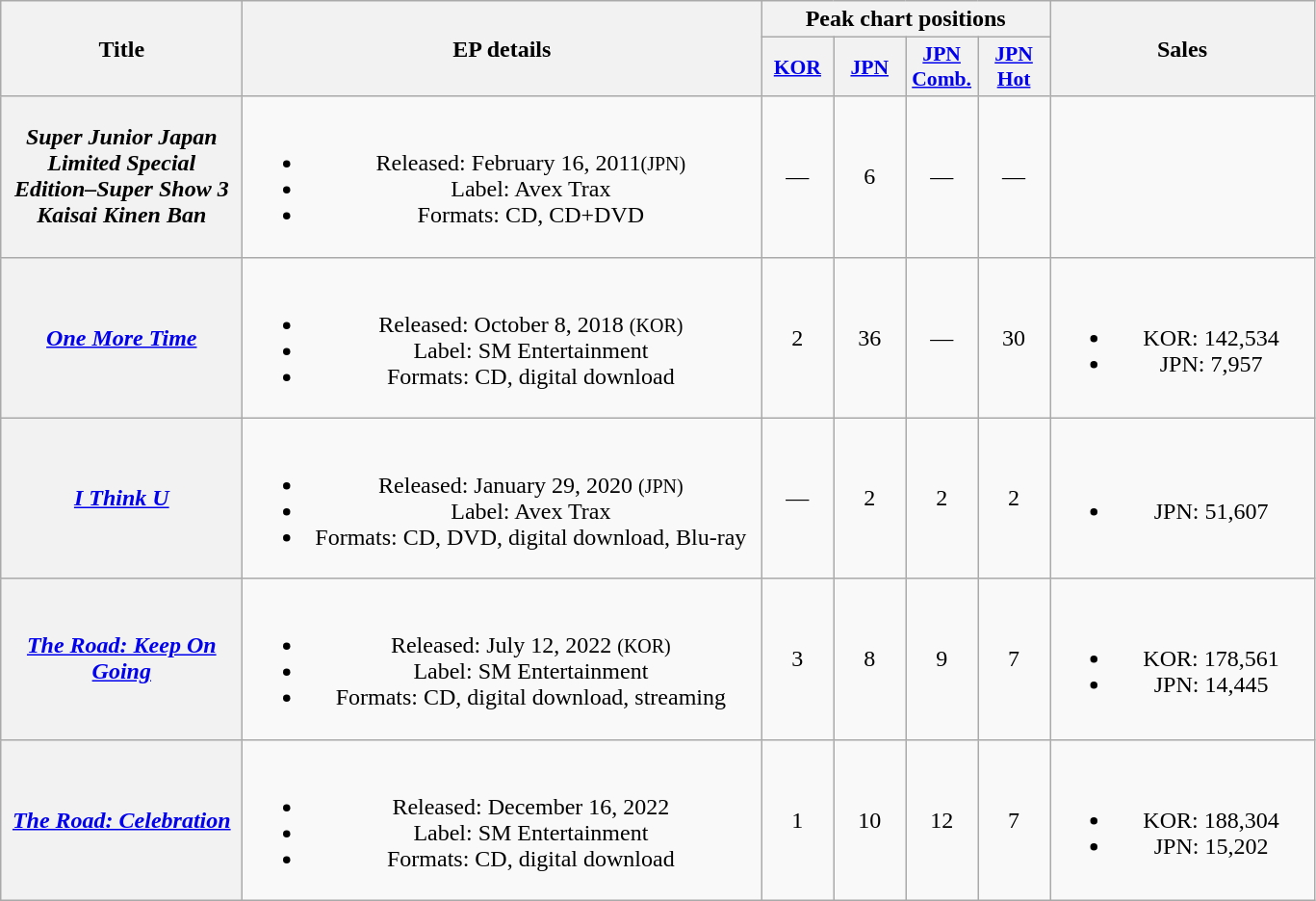<table class="wikitable plainrowheaders" style="text-align:center;">
<tr>
<th scope="col" rowspan="2" style="width:10em;">Title</th>
<th scope="col" rowspan="2" style="width:22em;">EP details</th>
<th scope="col" colspan="4">Peak chart positions</th>
<th scope="col" rowspan="2" style="width:11em;">Sales</th>
</tr>
<tr>
<th scope="col" style="width:3em;font-size:90%;"><a href='#'>KOR</a><br></th>
<th scope="col" style="width:3em;font-size:90%;"><a href='#'>JPN</a><br></th>
<th scope="col" style="width:3em;font-size:90%;"><a href='#'>JPN Comb.</a><br></th>
<th scope="col" style="width:3em;font-size:90%;"><a href='#'>JPN Hot</a><br></th>
</tr>
<tr>
<th scope="row"><em>Super Junior Japan Limited Special Edition–Super Show 3 Kaisai Kinen Ban</em></th>
<td><br><ul><li>Released: February 16, 2011<small>(JPN)</small></li><li>Label: Avex Trax</li><li>Formats: CD, CD+DVD</li></ul></td>
<td>—</td>
<td>6</td>
<td>—</td>
<td>—</td>
<td></td>
</tr>
<tr>
<th scope="row"><em><a href='#'>One More Time</a></em></th>
<td><br><ul><li>Released: October 8, 2018 <small>(KOR)</small></li><li>Label: SM Entertainment</li><li>Formats: CD, digital download</li></ul></td>
<td>2</td>
<td>36</td>
<td>—</td>
<td>30</td>
<td><br><ul><li>KOR: 142,534</li><li>JPN: 7,957</li></ul></td>
</tr>
<tr>
<th scope="row"><em><a href='#'>I Think U</a></em></th>
<td><br><ul><li>Released: January 29, 2020 <small>(JPN)</small></li><li>Label: Avex Trax</li><li>Formats: CD, DVD, digital download, Blu-ray</li></ul></td>
<td>—</td>
<td>2</td>
<td>2</td>
<td>2</td>
<td><br><ul><li>JPN: 51,607</li></ul></td>
</tr>
<tr>
<th scope="row"><em><a href='#'>The Road: Keep On Going</a></em></th>
<td><br><ul><li>Released: July 12, 2022 <small>(KOR)</small></li><li>Label: SM Entertainment</li><li>Formats: CD, digital download, streaming</li></ul></td>
<td>3</td>
<td>8</td>
<td>9</td>
<td>7</td>
<td><br><ul><li>KOR: 178,561</li><li>JPN: 14,445</li></ul></td>
</tr>
<tr>
<th scope="row"><em><a href='#'>The Road: Celebration</a></em></th>
<td><br><ul><li>Released: December 16, 2022 </li><li>Label: SM Entertainment</li><li>Formats: CD, digital download</li></ul></td>
<td>1</td>
<td>10</td>
<td>12</td>
<td>7</td>
<td><br><ul><li>KOR: 188,304</li><li>JPN: 15,202</li></ul></td>
</tr>
</table>
